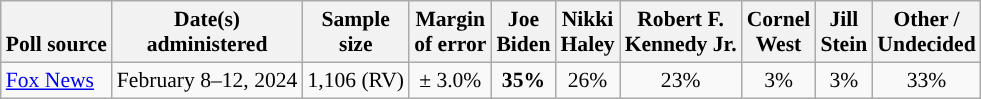<table class="wikitable sortable mw-datatable" style="font-size:90%;text-align:center;line-height:17px">
<tr style="vertical-align:bottom">
<th>Poll source</th>
<th>Date(s)<br>administered</th>
<th>Sample<br>size</th>
<th>Margin<br>of error</th>
<th class="unsortable">Joe<br>Biden<br></th>
<th class="unsortable">Nikki<br>Haley<br></th>
<th class="unsortable">Robert F.<br>Kennedy Jr.<br></th>
<th class="unsortable">Cornel<br>West<br></th>
<th class="unsortable">Jill<br>Stein<br></th>
<th class="unsortable">Other /<br>Undecided</th>
</tr>
<tr>
<td style="text-align:left;"><a href='#'>Fox News</a></td>
<td data-sort-value="2024-02-14">February 8–12, 2024</td>
<td>1,106 (RV)</td>
<td>± 3.0%</td>
<td style="color:black;background-color:"><strong>35%</strong></td>
<td>26%</td>
<td>23%</td>
<td>3%</td>
<td>3%</td>
<td>33%</td>
</tr>
</table>
